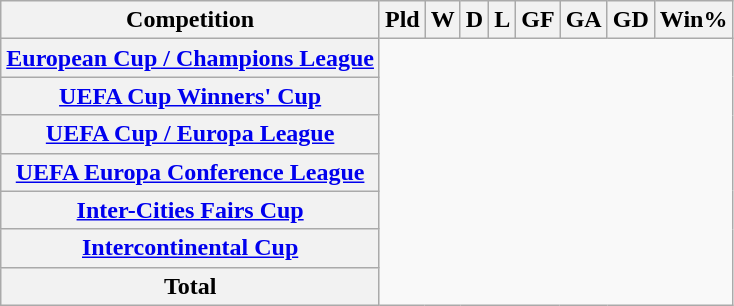<table class="wikitable plainrowheaders" style="text-align:center">
<tr>
<th scope="col">Competition</th>
<th scope="col">Pld</th>
<th scope="col">W</th>
<th scope="col">D</th>
<th scope="col">L</th>
<th scope="col">GF</th>
<th scope="col">GA</th>
<th scope="col">GD</th>
<th scope="col">Win%</th>
</tr>
<tr>
<th scope="row" align=left><a href='#'>European Cup / Champions League</a><br></th>
</tr>
<tr>
<th scope="row" align=left><a href='#'>UEFA Cup Winners' Cup</a><br></th>
</tr>
<tr>
<th scope="row" align=left><a href='#'>UEFA Cup / Europa League</a><br></th>
</tr>
<tr>
<th scope="row" align=left><a href='#'>UEFA Europa Conference League</a><br></th>
</tr>
<tr>
<th scope="row" align=left><a href='#'>Inter-Cities Fairs Cup</a><br></th>
</tr>
<tr>
<th scope="row" align=left><a href='#'>Intercontinental Cup</a><br></th>
</tr>
<tr>
<th>Total<br></th>
</tr>
</table>
